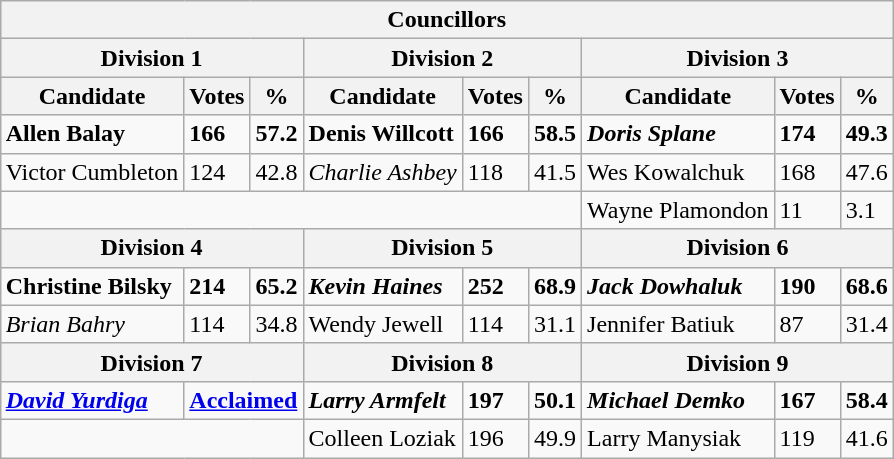<table class="wikitable collapsible collapsed" align="right">
<tr>
<th colspan=9>Councillors</th>
</tr>
<tr>
<th colspan=3>Division 1</th>
<th colspan=3>Division 2</th>
<th colspan=3>Division 3</th>
</tr>
<tr>
<th>Candidate</th>
<th>Votes</th>
<th>%</th>
<th>Candidate</th>
<th>Votes</th>
<th>%</th>
<th>Candidate</th>
<th>Votes</th>
<th>%</th>
</tr>
<tr>
<td><strong>Allen Balay</strong></td>
<td><strong>166</strong></td>
<td><strong>57.2</strong></td>
<td><strong>Denis Willcott</strong></td>
<td><strong>166</strong></td>
<td><strong>58.5</strong></td>
<td><strong><em>Doris Splane</em></strong></td>
<td><strong>174</strong></td>
<td><strong>49.3</strong></td>
</tr>
<tr>
<td>Victor Cumbleton</td>
<td>124</td>
<td>42.8</td>
<td><em>Charlie Ashbey</em></td>
<td>118</td>
<td>41.5</td>
<td>Wes Kowalchuk</td>
<td>168</td>
<td>47.6</td>
</tr>
<tr>
<td colspan=6></td>
<td>Wayne Plamondon</td>
<td>11</td>
<td>3.1</td>
</tr>
<tr>
<th colspan=3>Division 4</th>
<th colspan=3>Division 5</th>
<th colspan=3>Division 6</th>
</tr>
<tr>
<td><strong>Christine Bilsky</strong></td>
<td><strong>214</strong></td>
<td><strong>65.2</strong></td>
<td><strong><em>Kevin Haines</em></strong></td>
<td><strong>252</strong></td>
<td><strong>68.9</strong></td>
<td><strong><em>Jack Dowhaluk</em></strong></td>
<td><strong>190</strong></td>
<td><strong>68.6</strong></td>
</tr>
<tr>
<td><em>Brian Bahry</em></td>
<td>114</td>
<td>34.8</td>
<td>Wendy Jewell</td>
<td>114</td>
<td>31.1</td>
<td>Jennifer Batiuk</td>
<td>87</td>
<td>31.4</td>
</tr>
<tr>
<th colspan=3>Division 7</th>
<th colspan=3>Division 8</th>
<th colspan=3>Division 9</th>
</tr>
<tr>
<td><strong><em><a href='#'>David Yurdiga</a></em></strong></td>
<td colspan=2><strong><a href='#'>Acclaimed</a></strong></td>
<td><strong><em>Larry Armfelt</em></strong></td>
<td><strong>197</strong></td>
<td><strong>50.1</strong></td>
<td><strong><em>Michael Demko</em></strong></td>
<td><strong>167</strong></td>
<td><strong>58.4</strong></td>
</tr>
<tr>
<td colspan=3></td>
<td>Colleen Loziak</td>
<td>196</td>
<td>49.9</td>
<td>Larry Manysiak</td>
<td>119</td>
<td>41.6</td>
</tr>
</table>
